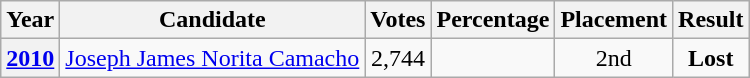<table class="wikitable" style=text-align:center>
<tr>
<th rowspan=1>Year</th>
<th rowspan=1>Candidate</th>
<th rowspan=1>Votes</th>
<th rowspan=1>Percentage</th>
<th rowspan=1>Placement</th>
<th rowspan=1>Result</th>
</tr>
<tr>
<th><a href='#'>2010</a></th>
<td><a href='#'>Joseph James Norita Camacho</a></td>
<td>2,744</td>
<td></td>
<td>2nd</td>
<td><strong>Lost</strong></td>
</tr>
</table>
